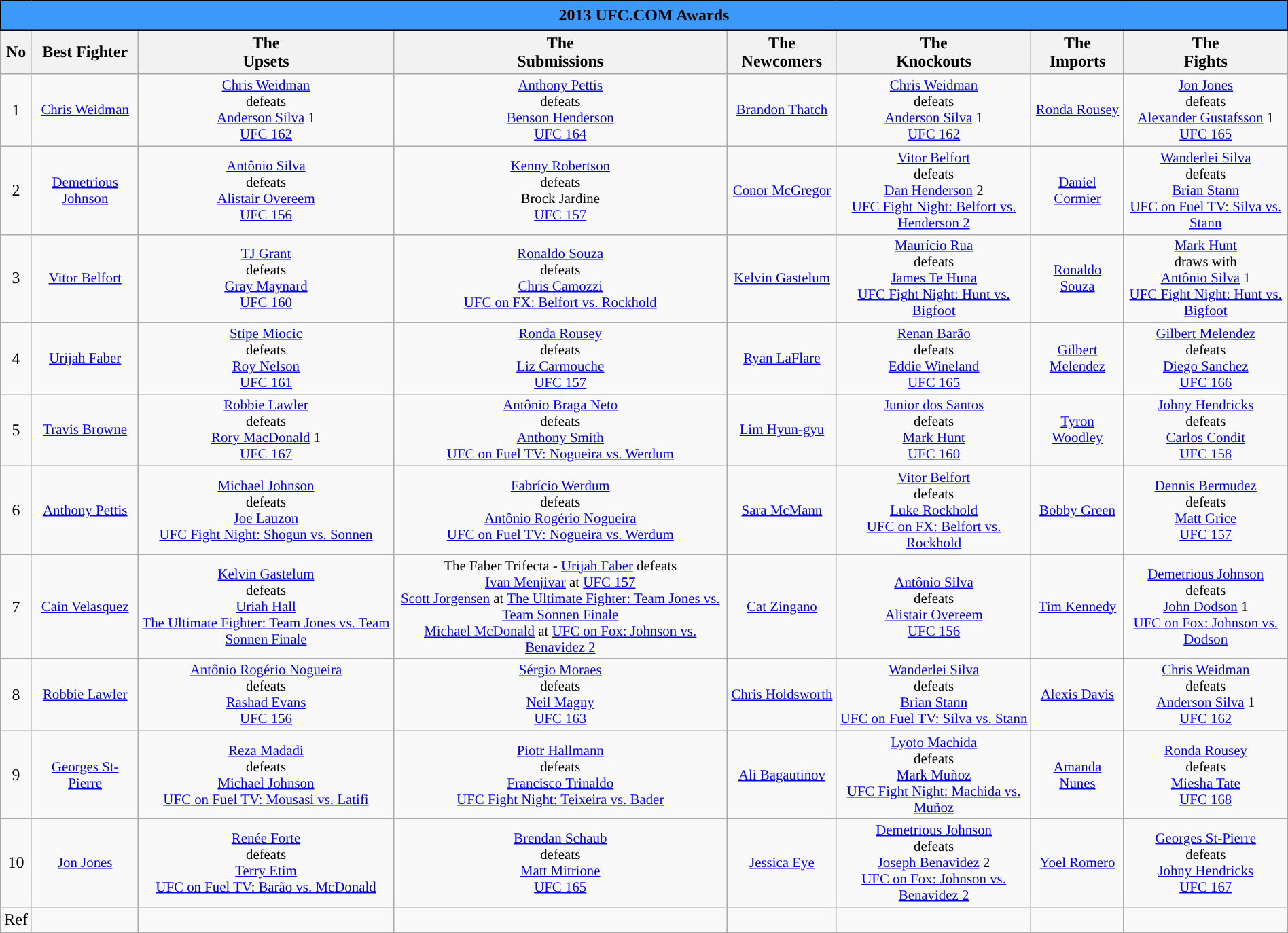<table class="wikitable" width="100%" style="text-align:Center">
<tr>
<th colspan="8" style="border: 1px solid black; padding: 5px; background: #3B99FA;">2013 UFC.COM Awards</th>
</tr>
<tr>
<th>No</th>
<th>Best Fighter</th>
<th>The<br>Upsets</th>
<th>The<br>Submissions</th>
<th>The Newcomers</th>
<th>The<br>Knockouts</th>
<th>The<br>Imports</th>
<th>The<br>Fights</th>
</tr>
<tr>
<td>1</td>
<td style="font-size:87%"><a href='#'>Chris Weidman</a></td>
<td style="font-size:87%"><a href='#'>Chris Weidman</a> <br> defeats <br> <a href='#'>Anderson Silva</a> 1 <br> <a href='#'>UFC 162</a></td>
<td style="font-size:87%"><a href='#'>Anthony Pettis</a> <br> defeats <br> <a href='#'>Benson Henderson</a> <br> <a href='#'>UFC 164</a></td>
<td style="font-size:87%"><a href='#'>Brandon Thatch</a></td>
<td style="font-size:87%"><a href='#'>Chris Weidman</a> <br> defeats <br> <a href='#'>Anderson Silva</a> 1 <br> <a href='#'>UFC 162</a></td>
<td style="font-size:87%"><a href='#'>Ronda Rousey</a></td>
<td style="font-size:87%"><a href='#'>Jon Jones</a> <br> defeats <br> <a href='#'>Alexander Gustafsson</a> 1 <br> <a href='#'>UFC 165</a></td>
</tr>
<tr>
<td>2</td>
<td style="font-size:87%"><a href='#'>Demetrious Johnson</a></td>
<td style="font-size:87%"><a href='#'>Antônio Silva</a> <br> defeats  <br> <a href='#'>Alistair Overeem</a> <br> <a href='#'>UFC 156</a></td>
<td style="font-size:87%"><a href='#'>Kenny Robertson</a> <br> defeats  <br> Brock Jardine <br> <a href='#'>UFC 157</a></td>
<td style="font-size:87%"><a href='#'>Conor McGregor</a></td>
<td style="font-size:87%"><a href='#'>Vitor Belfort</a> <br> defeats <br> <a href='#'>Dan Henderson</a> 2 <br> <a href='#'>UFC Fight Night: Belfort vs. Henderson 2</a></td>
<td style="font-size:87%"><a href='#'>Daniel Cormier</a></td>
<td style="font-size:87%"><a href='#'>Wanderlei Silva</a> <br> defeats <br> <a href='#'>Brian Stann</a> <br> <a href='#'>UFC on Fuel TV: Silva vs. Stann</a></td>
</tr>
<tr>
<td>3</td>
<td style="font-size:87%"><a href='#'>Vitor Belfort</a></td>
<td style="font-size:87%"><a href='#'>TJ Grant</a> <br> defeats  <br> <a href='#'>Gray Maynard</a> <br> <a href='#'>UFC  160</a></td>
<td style="font-size:87%"><a href='#'>Ronaldo Souza</a> <br> defeats  <br> <a href='#'>Chris Camozzi</a> <br> <a href='#'>UFC on FX: Belfort vs. Rockhold</a></td>
<td style="font-size:87%"><a href='#'>Kelvin Gastelum</a></td>
<td style="font-size:87%"><a href='#'>Maurício Rua</a> <br> defeats <br> <a href='#'>James Te Huna</a> <br> <a href='#'>UFC Fight Night: Hunt vs. Bigfoot</a></td>
<td style="font-size:87%"><a href='#'>Ronaldo Souza</a></td>
<td style="font-size:87%"><a href='#'>Mark Hunt</a> <br> draws with <br> <a href='#'>Antônio Silva</a> 1 <br> <a href='#'>UFC Fight Night: Hunt vs. Bigfoot</a></td>
</tr>
<tr>
<td>4</td>
<td style="font-size:87%"><a href='#'>Urijah Faber</a></td>
<td style="font-size:87%"><a href='#'>Stipe Miocic</a> <br> defeats <br> <a href='#'>Roy Nelson</a> <br> <a href='#'>UFC 161</a></td>
<td style="font-size:87%"><a href='#'>Ronda Rousey</a> <br> defeats <br> <a href='#'>Liz Carmouche</a> <br> <a href='#'>UFC 157</a></td>
<td style="font-size:87%"><a href='#'>Ryan LaFlare</a></td>
<td style="font-size:87%"><a href='#'>Renan Barão</a> <br> defeats <br> <a href='#'>Eddie Wineland</a> <br> <a href='#'>UFC 165</a></td>
<td style="font-size:87%"><a href='#'>Gilbert Melendez</a></td>
<td style="font-size:87%"><a href='#'>Gilbert Melendez</a> <br> defeats <br> <a href='#'>Diego Sanchez</a> <br> <a href='#'>UFC 166</a></td>
</tr>
<tr>
<td>5</td>
<td style="font-size:87%"><a href='#'>Travis Browne</a></td>
<td style="font-size:87%"><a href='#'>Robbie Lawler</a> <br> defeats <br> <a href='#'>Rory MacDonald</a> 1<br> <a href='#'>UFC 167</a></td>
<td style="font-size:87%"><a href='#'>Antônio Braga Neto</a> <br> defeats <br> <a href='#'>Anthony Smith</a> <br> <a href='#'>UFC on Fuel TV: Nogueira vs. Werdum</a></td>
<td style="font-size:87%"><a href='#'>Lim Hyun-gyu</a></td>
<td style="font-size:87%"><a href='#'>Junior dos Santos</a> <br> defeats <br> <a href='#'>Mark Hunt</a> <br> <a href='#'>UFC 160</a></td>
<td style="font-size:87%"><a href='#'>Tyron Woodley</a></td>
<td style="font-size:87%"><a href='#'>Johny Hendricks</a> <br> defeats <br> <a href='#'>Carlos Condit</a> <br> <a href='#'>UFC 158</a></td>
</tr>
<tr>
<td>6</td>
<td style="font-size:87%"><a href='#'>Anthony Pettis</a></td>
<td style="font-size:87%"><a href='#'>Michael Johnson</a> <br> defeats <br> <a href='#'>Joe Lauzon</a> <br> <a href='#'>UFC Fight Night: Shogun vs. Sonnen</a></td>
<td style="font-size:87%"><a href='#'>Fabrício Werdum</a> <br> defeats <br> <a href='#'>Antônio Rogério Nogueira</a> <br> <a href='#'>UFC on Fuel TV: Nogueira vs. Werdum</a></td>
<td style="font-size:87%"><a href='#'>Sara McMann</a></td>
<td style="font-size:87%"><a href='#'>Vitor Belfort</a> <br> defeats <br> <a href='#'>Luke Rockhold </a> <br> <a href='#'>UFC on FX: Belfort vs. Rockhold</a></td>
<td style="font-size:87%"><a href='#'>Bobby Green</a></td>
<td style="font-size:87%"><a href='#'>Dennis Bermudez</a> <br> defeats <br> <a href='#'>Matt Grice</a> <br> <a href='#'>UFC 157</a></td>
</tr>
<tr>
<td>7</td>
<td style="font-size:87%"><a href='#'>Cain Velasquez</a></td>
<td style="font-size:87%"><a href='#'>Kelvin Gastelum</a> <br> defeats <br> <a href='#'>Uriah Hall</a> <br> <a href='#'>The Ultimate Fighter: Team Jones vs. Team Sonnen Finale</a></td>
<td style="font-size:87%">The Faber Trifecta - <a href='#'>Urijah Faber</a> defeats <br> <a href='#'>Ivan Menjivar</a> at <a href='#'>UFC 157</a> <br> <a href='#'>Scott Jorgensen</a> at <a href='#'>The Ultimate Fighter: Team Jones vs. Team Sonnen Finale</a> <br> <a href='#'>Michael McDonald</a> at <a href='#'>UFC on Fox: Johnson vs. Benavidez 2</a></td>
<td style="font-size:87%"><a href='#'>Cat Zingano</a></td>
<td style="font-size:87%"><a href='#'>Antônio Silva</a> <br> defeats <br> <a href='#'>Alistair Overeem</a> <br> <a href='#'>UFC 156</a></td>
<td style="font-size:87%"><a href='#'>Tim Kennedy</a></td>
<td style="font-size:87%"><a href='#'>Demetrious Johnson</a> <br> defeats <br> <a href='#'>John Dodson</a> 1 <br> <a href='#'>UFC on Fox: Johnson vs. Dodson</a></td>
</tr>
<tr>
<td>8</td>
<td style="font-size:87%"><a href='#'>Robbie Lawler</a></td>
<td style="font-size:87%"><a href='#'>Antônio Rogério Nogueira</a> <br> defeats <br> <a href='#'>Rashad Evans</a> <br> <a href='#'>UFC 156</a></td>
<td style="font-size:87%"><a href='#'>Sérgio Moraes</a> <br> defeats <br> <a href='#'>Neil Magny</a> <br> <a href='#'>UFC 163</a></td>
<td style="font-size:87%"><a href='#'>Chris Holdsworth</a></td>
<td style="font-size:87%"><a href='#'>Wanderlei Silva</a> <br> defeats <br> <a href='#'>Brian Stann</a> <br> <a href='#'>UFC on Fuel TV: Silva vs. Stann</a></td>
<td style="font-size:87%"><a href='#'>Alexis Davis</a></td>
<td style="font-size:87%"><a href='#'>Chris Weidman</a> <br> defeats <br> <a href='#'>Anderson Silva</a> 1 <br> <a href='#'>UFC 162</a></td>
</tr>
<tr>
<td>9</td>
<td style="font-size:87%"><a href='#'>Georges St-Pierre</a></td>
<td style="font-size:87%"><a href='#'>Reza Madadi</a> <br> defeats <br>  <a href='#'>Michael Johnson</a> <br> <a href='#'>UFC on Fuel TV: Mousasi vs. Latifi</a></td>
<td style="font-size:87%"><a href='#'>Piotr Hallmann</a> <br> defeats <br> <a href='#'>Francisco Trinaldo</a> <br> <a href='#'>UFC Fight Night: Teixeira vs. Bader</a></td>
<td style="font-size:87%"><a href='#'>Ali Bagautinov</a></td>
<td style="font-size:87%"><a href='#'>Lyoto Machida</a> <br> defeats <br> <a href='#'>Mark Muñoz</a> <br> <a href='#'>UFC Fight Night: Machida vs. Muñoz</a></td>
<td style="font-size:87%"><a href='#'>Amanda Nunes</a></td>
<td style="font-size:87%"><a href='#'>Ronda Rousey</a> <br> defeats <br> <a href='#'>Miesha Tate</a><br> <a href='#'>UFC 168</a></td>
</tr>
<tr>
<td>10</td>
<td style="font-size:87%"><a href='#'>Jon Jones</a></td>
<td style="font-size:87%"><a href='#'>Renée Forte</a> <br> defeats <br> <a href='#'>Terry Etim</a> <br> <a href='#'>UFC on Fuel TV: Barão vs. McDonald</a></td>
<td style="font-size:87%"><a href='#'>Brendan Schaub</a> <br> defeats <br> <a href='#'>Matt Mitrione</a> <br> <a href='#'>UFC 165</a></td>
<td style="font-size:87%"><a href='#'>Jessica Eye</a></td>
<td style="font-size:87%"><a href='#'>Demetrious Johnson</a><br> defeats <br> <a href='#'>Joseph Benavidez</a> 2<br> <a href='#'>UFC on Fox: Johnson vs. Benavidez 2</a></td>
<td style="font-size:87%"><a href='#'>Yoel Romero</a></td>
<td style="font-size:87%"><a href='#'>Georges St-Pierre</a> <br> defeats <br> <a href='#'>Johny Hendricks</a> <br> <a href='#'>UFC 167</a></td>
</tr>
<tr>
<td>Ref</td>
<td></td>
<td></td>
<td></td>
<td></td>
<td></td>
<td></td>
<td></td>
</tr>
</table>
